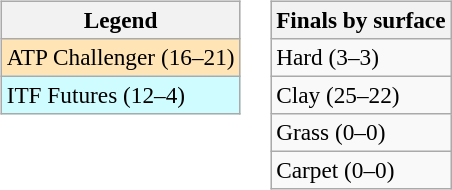<table>
<tr valign=top>
<td><br><table class=wikitable style=font-size:97%>
<tr>
<th>Legend</th>
</tr>
<tr bgcolor=moccasin>
<td>ATP Challenger (16–21)</td>
</tr>
<tr bgcolor=cffcff>
<td>ITF Futures (12–4)</td>
</tr>
</table>
</td>
<td><br><table class=wikitable style=font-size:97%>
<tr>
<th>Finals by surface</th>
</tr>
<tr>
<td>Hard (3–3)</td>
</tr>
<tr>
<td>Clay (25–22)</td>
</tr>
<tr>
<td>Grass (0–0)</td>
</tr>
<tr>
<td>Carpet (0–0)</td>
</tr>
</table>
</td>
</tr>
</table>
